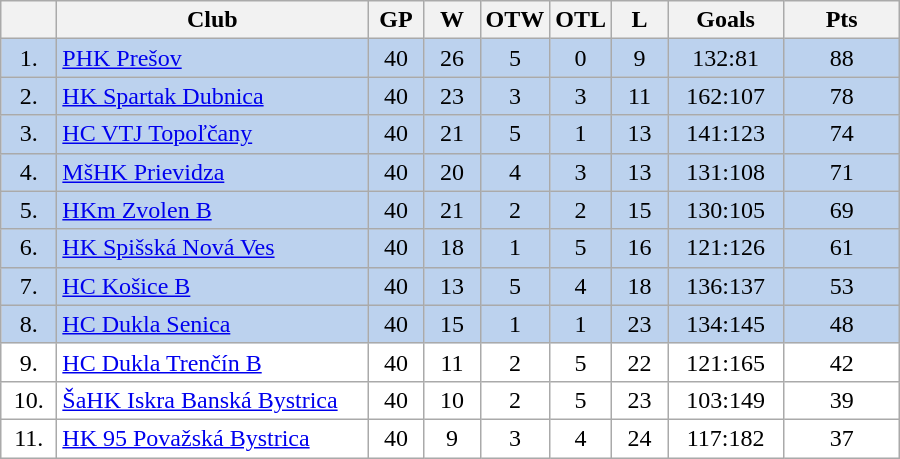<table class="wikitable">
<tr>
<th width="30"></th>
<th width="200">Club</th>
<th width="30">GP</th>
<th width="30">W</th>
<th width="30">OTW</th>
<th width="30">OTL</th>
<th width="30">L</th>
<th width="70">Goals</th>
<th width="70">Pts</th>
</tr>
<tr bgcolor="#BCD2EE" align="center">
<td>1.</td>
<td align="left"><a href='#'>PHK Prešov</a></td>
<td>40</td>
<td>26</td>
<td>5</td>
<td>0</td>
<td>9</td>
<td>132:81</td>
<td>88</td>
</tr>
<tr bgcolor="#BCD2EE" align="center">
<td>2.</td>
<td align="left"><a href='#'>HK Spartak Dubnica</a></td>
<td>40</td>
<td>23</td>
<td>3</td>
<td>3</td>
<td>11</td>
<td>162:107</td>
<td>78</td>
</tr>
<tr bgcolor="#BCD2EE" align="center">
<td>3.</td>
<td align="left"><a href='#'>HC VTJ Topoľčany</a></td>
<td>40</td>
<td>21</td>
<td>5</td>
<td>1</td>
<td>13</td>
<td>141:123</td>
<td>74</td>
</tr>
<tr bgcolor="#BCD2EE" align="center">
<td>4.</td>
<td align="left"><a href='#'>MšHK Prievidza</a></td>
<td>40</td>
<td>20</td>
<td>4</td>
<td>3</td>
<td>13</td>
<td>131:108</td>
<td>71</td>
</tr>
<tr bgcolor="#BCD2EE" align="center">
<td>5.</td>
<td align="left"><a href='#'>HKm Zvolen B</a></td>
<td>40</td>
<td>21</td>
<td>2</td>
<td>2</td>
<td>15</td>
<td>130:105</td>
<td>69</td>
</tr>
<tr bgcolor="#BCD2EE" align="center">
<td>6.</td>
<td align="left"><a href='#'>HK Spišská Nová Ves</a></td>
<td>40</td>
<td>18</td>
<td>1</td>
<td>5</td>
<td>16</td>
<td>121:126</td>
<td>61</td>
</tr>
<tr bgcolor="#BCD2EE" align="center">
<td>7.</td>
<td align="left"><a href='#'>HC Košice B</a></td>
<td>40</td>
<td>13</td>
<td>5</td>
<td>4</td>
<td>18</td>
<td>136:137</td>
<td>53</td>
</tr>
<tr bgcolor="#BCD2EE" align="center">
<td>8.</td>
<td align="left"><a href='#'>HC Dukla Senica</a></td>
<td>40</td>
<td>15</td>
<td>1</td>
<td>1</td>
<td>23</td>
<td>134:145</td>
<td>48</td>
</tr>
<tr bgcolor="#FFFFFF" align="center">
<td>9.</td>
<td align="left"><a href='#'>HC Dukla Trenčín B</a></td>
<td>40</td>
<td>11</td>
<td>2</td>
<td>5</td>
<td>22</td>
<td>121:165</td>
<td>42</td>
</tr>
<tr bgcolor="#FFFFFF" align="center">
<td>10.</td>
<td align="left"><a href='#'>ŠaHK Iskra Banská Bystrica</a></td>
<td>40</td>
<td>10</td>
<td>2</td>
<td>5</td>
<td>23</td>
<td>103:149</td>
<td>39</td>
</tr>
<tr bgcolor="#FFFFFF" align="center">
<td>11.</td>
<td align="left"><a href='#'>HK 95 Považská Bystrica</a></td>
<td>40</td>
<td>9</td>
<td>3</td>
<td>4</td>
<td>24</td>
<td>117:182</td>
<td>37</td>
</tr>
</table>
